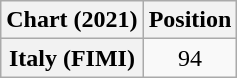<table class="wikitable sortable plainrowheaders" style="Text-align:center">
<tr>
<th scope="col">Chart (2021)</th>
<th scope="col">Position</th>
</tr>
<tr>
<th scope="row">Italy (FIMI)</th>
<td>94</td>
</tr>
</table>
